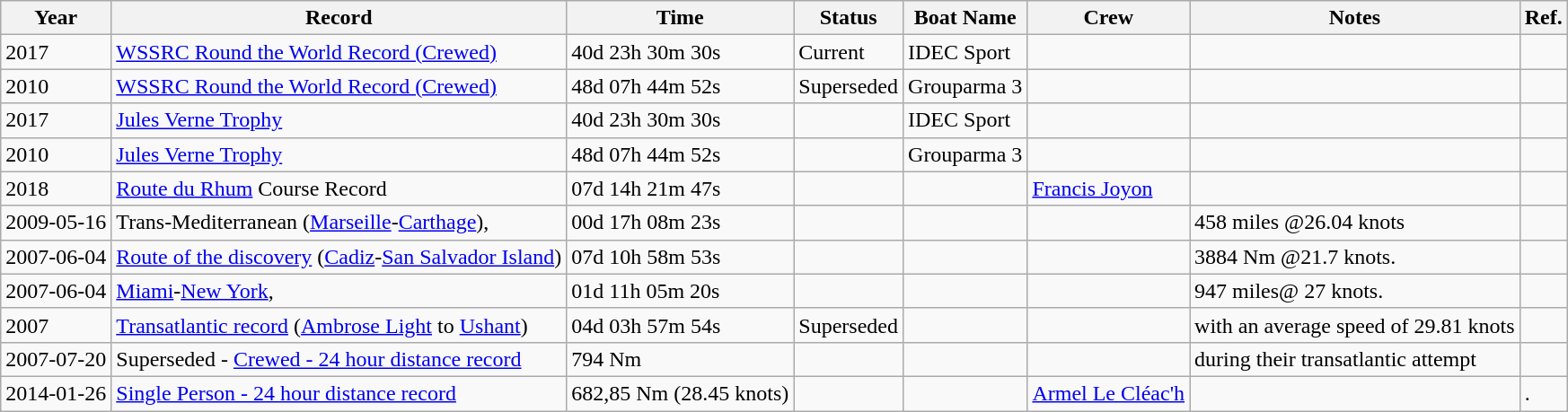<table class="wikitable alternance">
<tr>
<th>Year</th>
<th>Record</th>
<th>Time</th>
<th>Status</th>
<th>Boat Name</th>
<th>Crew</th>
<th>Notes</th>
<th>Ref.</th>
</tr>
<tr>
<td>2017</td>
<td><a href='#'>WSSRC Round the World Record (Crewed)</a></td>
<td>40d 23h 30m 30s</td>
<td>Current</td>
<td>IDEC Sport</td>
<td></td>
<td></td>
<td></td>
</tr>
<tr>
<td>2010</td>
<td><a href='#'>WSSRC Round the World Record (Crewed)</a></td>
<td>48d 07h 44m 52s</td>
<td>Superseded</td>
<td>Grouparma 3</td>
<td></td>
<td></td>
<td></td>
</tr>
<tr>
<td>2017</td>
<td><a href='#'>Jules Verne Trophy</a></td>
<td>40d 23h 30m 30s</td>
<td></td>
<td>IDEC Sport</td>
<td></td>
<td></td>
<td></td>
</tr>
<tr>
<td>2010</td>
<td><a href='#'>Jules Verne Trophy</a></td>
<td>48d 07h 44m 52s</td>
<td></td>
<td>Grouparma 3</td>
<td></td>
<td></td>
<td></td>
</tr>
<tr>
<td>2018</td>
<td><a href='#'>Route du Rhum</a> Course Record</td>
<td>07d 14h 21m 47s</td>
<td></td>
<td></td>
<td><a href='#'>Francis Joyon</a></td>
<td></td>
<td></td>
</tr>
<tr>
<td>2009-05-16</td>
<td>Trans-Mediterranean (<a href='#'>Marseille</a>-<a href='#'>Carthage</a>),</td>
<td>00d 17h 08m 23s</td>
<td></td>
<td></td>
<td></td>
<td>458 miles @26.04 knots</td>
<td></td>
</tr>
<tr>
<td>2007-06-04</td>
<td><a href='#'>Route of the discovery</a> (<a href='#'>Cadiz</a>-<a href='#'>San Salvador Island</a>)</td>
<td>07d 10h 58m 53s</td>
<td></td>
<td></td>
<td></td>
<td>3884 Nm @21.7 knots.</td>
<td></td>
</tr>
<tr>
<td>2007-06-04</td>
<td><a href='#'>Miami</a>-<a href='#'>New York</a>,</td>
<td>01d 11h 05m 20s</td>
<td></td>
<td></td>
<td></td>
<td>947 miles@ 27 knots.</td>
<td></td>
</tr>
<tr>
<td>2007</td>
<td><a href='#'>Transatlantic record</a> (<a href='#'>Ambrose Light</a> to <a href='#'>Ushant</a>)</td>
<td>04d 03h 57m 54s</td>
<td>Superseded</td>
<td></td>
<td></td>
<td>with an average speed of 29.81 knots</td>
<td></td>
</tr>
<tr>
<td>2007-07-20</td>
<td>Superseded - <a href='#'>Crewed - 24 hour distance record</a></td>
<td>794 Nm</td>
<td></td>
<td></td>
<td></td>
<td>during their transatlantic attempt</td>
<td></td>
</tr>
<tr>
<td>2014-01-26</td>
<td><a href='#'>Single Person - 24 hour distance record</a></td>
<td>682,85 Nm  (28.45 knots)</td>
<td></td>
<td></td>
<td><a href='#'>Armel Le Cléac'h</a></td>
<td></td>
<td>.</td>
</tr>
</table>
